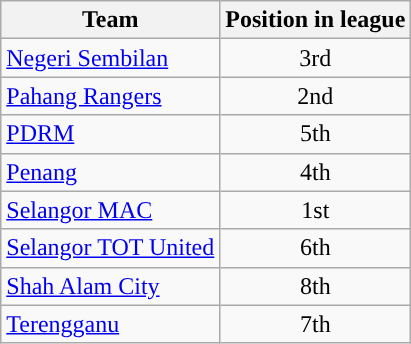<table class="wikitable">
<tr>
<th>Team</th>
<th>Position in league</th>
</tr>
<tr>
<td><a href='#'>Negeri Sembilan</a></td>
<td align='center'>3rd</td>
</tr>
<tr>
<td><a href='#'>Pahang Rangers</a></td>
<td align='center'>2nd</td>
</tr>
<tr>
<td><a href='#'>PDRM</a></td>
<td align='center'>5th</td>
</tr>
<tr>
<td><a href='#'>Penang</a></td>
<td align='center'>4th</td>
</tr>
<tr>
<td><a href='#'>Selangor MAC</a></td>
<td align='center'>1st</td>
</tr>
<tr>
<td><a href='#'>Selangor TOT United</a></td>
<td align='center'>6th</td>
</tr>
<tr>
<td><a href='#'>Shah Alam City</a></td>
<td align='center'>8th</td>
</tr>
<tr>
<td><a href='#'>Terengganu</a></td>
<td align='center'>7th</td>
</tr>
</table>
